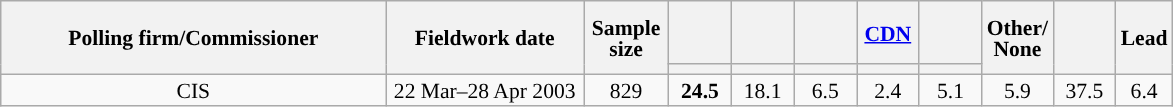<table class="wikitable collapsible collapsed" style="text-align:center; font-size:90%; line-height:14px;">
<tr style="height:42px;">
<th style="width:250px;" rowspan="2">Polling firm/Commissioner</th>
<th style="width:125px;" rowspan="2">Fieldwork date</th>
<th style="width:50px;" rowspan="2">Sample size</th>
<th style="width:35px;"></th>
<th style="width:35px;"></th>
<th style="width:35px;"></th>
<th style="width:35px;"><a href='#'>CDN</a></th>
<th style="width:35px;"></th>
<th style="width:35px;" rowspan="2">Other/<br>None</th>
<th style="width:35px;" rowspan="2"></th>
<th style="width:30px;" rowspan="2">Lead</th>
</tr>
<tr>
<th style="color:inherit;background:"></th>
<th style="color:inherit;background:"></th>
<th style="color:inherit;background:"></th>
<th style="color:inherit;background:"></th>
<th style="color:inherit;background:"></th>
</tr>
<tr>
<td>CIS</td>
<td>22 Mar–28 Apr 2003</td>
<td>829</td>
<td><strong>24.5</strong></td>
<td>18.1</td>
<td>6.5</td>
<td>2.4</td>
<td>5.1</td>
<td>5.9</td>
<td>37.5</td>
<td style="background:">6.4</td>
</tr>
</table>
